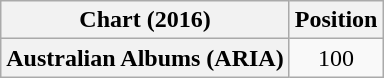<table class="wikitable plainrowheaders" style="text-align:center">
<tr>
<th scope="col">Chart (2016)</th>
<th scope="col">Position</th>
</tr>
<tr>
<th scope="row">Australian Albums (ARIA)</th>
<td>100</td>
</tr>
</table>
